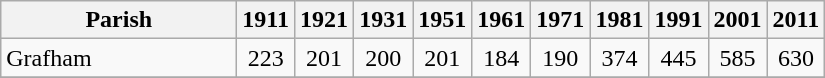<table class="wikitable" style="text-align:center;">
<tr>
<th width="150">Parish<br></th>
<th width="30">1911<br></th>
<th width="30">1921<br></th>
<th width="30">1931<br></th>
<th width="30">1951<br></th>
<th width="30">1961<br></th>
<th width="30">1971<br></th>
<th width="30">1981<br></th>
<th width="30">1991<br></th>
<th width="30">2001<br></th>
<th width="30">2011 <br></th>
</tr>
<tr>
<td align=left>Grafham</td>
<td align="center">223</td>
<td align="center">201</td>
<td align="center">200</td>
<td align="center">201</td>
<td align="center">184</td>
<td align="center">190</td>
<td align="center">374</td>
<td align="center">445</td>
<td align="center">585</td>
<td align="center">630</td>
</tr>
<tr>
</tr>
</table>
